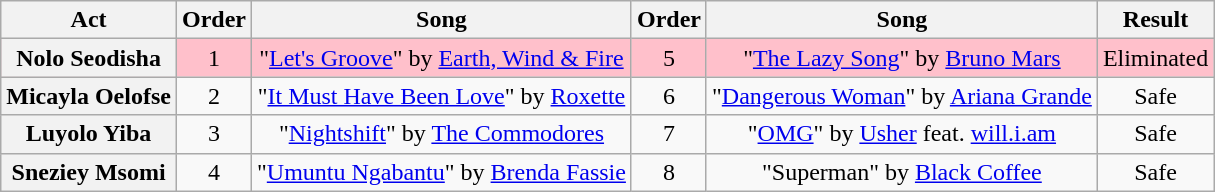<table class="wikitable plainrowheaders" style="text-align:center;">
<tr>
<th scope="col">Act</th>
<th scope="col">Order</th>
<th scope="col">Song</th>
<th scope="col">Order</th>
<th scope="col">Song</th>
<th scope="col">Result</th>
</tr>
<tr style="background:pink">
<th scope=row>Nolo Seodisha</th>
<td>1</td>
<td>"<a href='#'>Let's Groove</a>" by <a href='#'>Earth, Wind & Fire</a></td>
<td>5</td>
<td>"<a href='#'>The Lazy Song</a>" by <a href='#'>Bruno Mars</a></td>
<td>Eliminated</td>
</tr>
<tr>
<th scope=row>Micayla Oelofse</th>
<td>2</td>
<td>"<a href='#'>It Must Have Been Love</a>" by <a href='#'>Roxette</a></td>
<td>6</td>
<td>"<a href='#'>Dangerous Woman</a>" by <a href='#'>Ariana Grande</a></td>
<td>Safe</td>
</tr>
<tr>
<th scope=row>Luyolo Yiba</th>
<td>3</td>
<td>"<a href='#'>Nightshift</a>" by <a href='#'>The Commodores</a></td>
<td>7</td>
<td>"<a href='#'>OMG</a>" by <a href='#'>Usher</a> feat. <a href='#'>will.i.am</a></td>
<td>Safe</td>
</tr>
<tr>
<th scope=row>Sneziey Msomi</th>
<td>4</td>
<td>"<a href='#'>Umuntu Ngabantu</a>" by <a href='#'>Brenda Fassie</a></td>
<td>8</td>
<td>"Superman" by <a href='#'>Black Coffee</a></td>
<td>Safe</td>
</tr>
</table>
